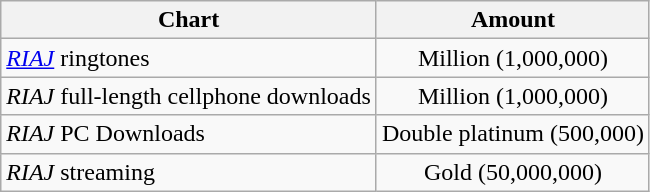<table class="wikitable">
<tr>
<th>Chart</th>
<th>Amount</th>
</tr>
<tr>
<td><em><a href='#'>RIAJ</a></em> ringtones</td>
<td align="center">Million (1,000,000)</td>
</tr>
<tr>
<td><em>RIAJ</em> full-length cellphone downloads</td>
<td align="center">Million (1,000,000)</td>
</tr>
<tr>
<td><em>RIAJ</em> PC Downloads</td>
<td align="center">Double platinum (500,000)</td>
</tr>
<tr>
<td><em>RIAJ</em> streaming</td>
<td align="center">Gold (50,000,000)</td>
</tr>
</table>
